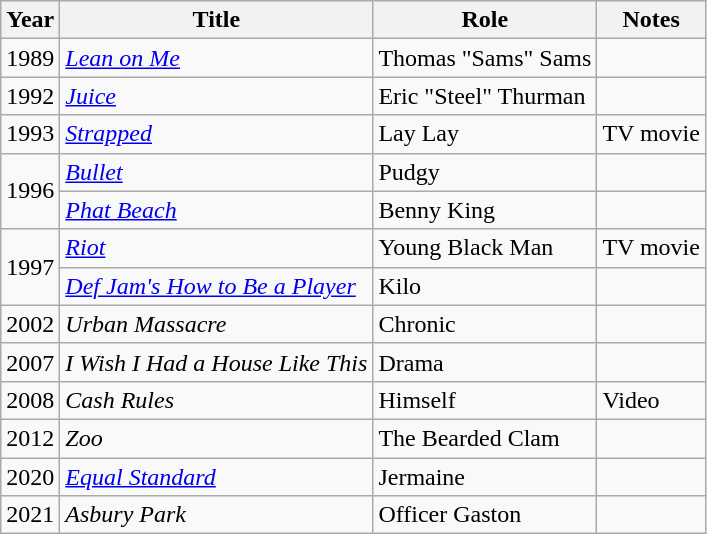<table class="wikitable">
<tr>
<th>Year</th>
<th>Title</th>
<th>Role</th>
<th>Notes</th>
</tr>
<tr>
<td>1989</td>
<td><em><a href='#'>Lean on Me</a></em></td>
<td>Thomas "Sams" Sams</td>
<td></td>
</tr>
<tr>
<td>1992</td>
<td><em><a href='#'>Juice</a></em></td>
<td>Eric "Steel" Thurman</td>
<td></td>
</tr>
<tr>
<td>1993</td>
<td><em><a href='#'>Strapped</a></em></td>
<td>Lay Lay</td>
<td>TV movie</td>
</tr>
<tr>
<td rowspan=2>1996</td>
<td><em><a href='#'>Bullet</a></em></td>
<td>Pudgy</td>
<td></td>
</tr>
<tr>
<td><em><a href='#'>Phat Beach</a></em></td>
<td>Benny King</td>
<td></td>
</tr>
<tr>
<td rowspan=2>1997</td>
<td><em><a href='#'>Riot</a></em></td>
<td>Young Black Man</td>
<td>TV movie</td>
</tr>
<tr>
<td><em><a href='#'>Def Jam's How to Be a Player</a></em></td>
<td>Kilo</td>
<td></td>
</tr>
<tr>
<td>2002</td>
<td><em>Urban Massacre</em></td>
<td>Chronic</td>
<td></td>
</tr>
<tr>
<td>2007</td>
<td><em>I Wish I Had a House Like This</em></td>
<td>Drama</td>
<td></td>
</tr>
<tr>
<td>2008</td>
<td><em>Cash Rules</em></td>
<td>Himself</td>
<td>Video</td>
</tr>
<tr>
<td>2012</td>
<td><em>Zoo</em></td>
<td>The Bearded Clam</td>
<td></td>
</tr>
<tr>
<td>2020</td>
<td><em><a href='#'>Equal Standard</a></em></td>
<td>Jermaine</td>
<td></td>
</tr>
<tr>
<td>2021</td>
<td><em>Asbury Park</em></td>
<td>Officer Gaston</td>
<td></td>
</tr>
</table>
